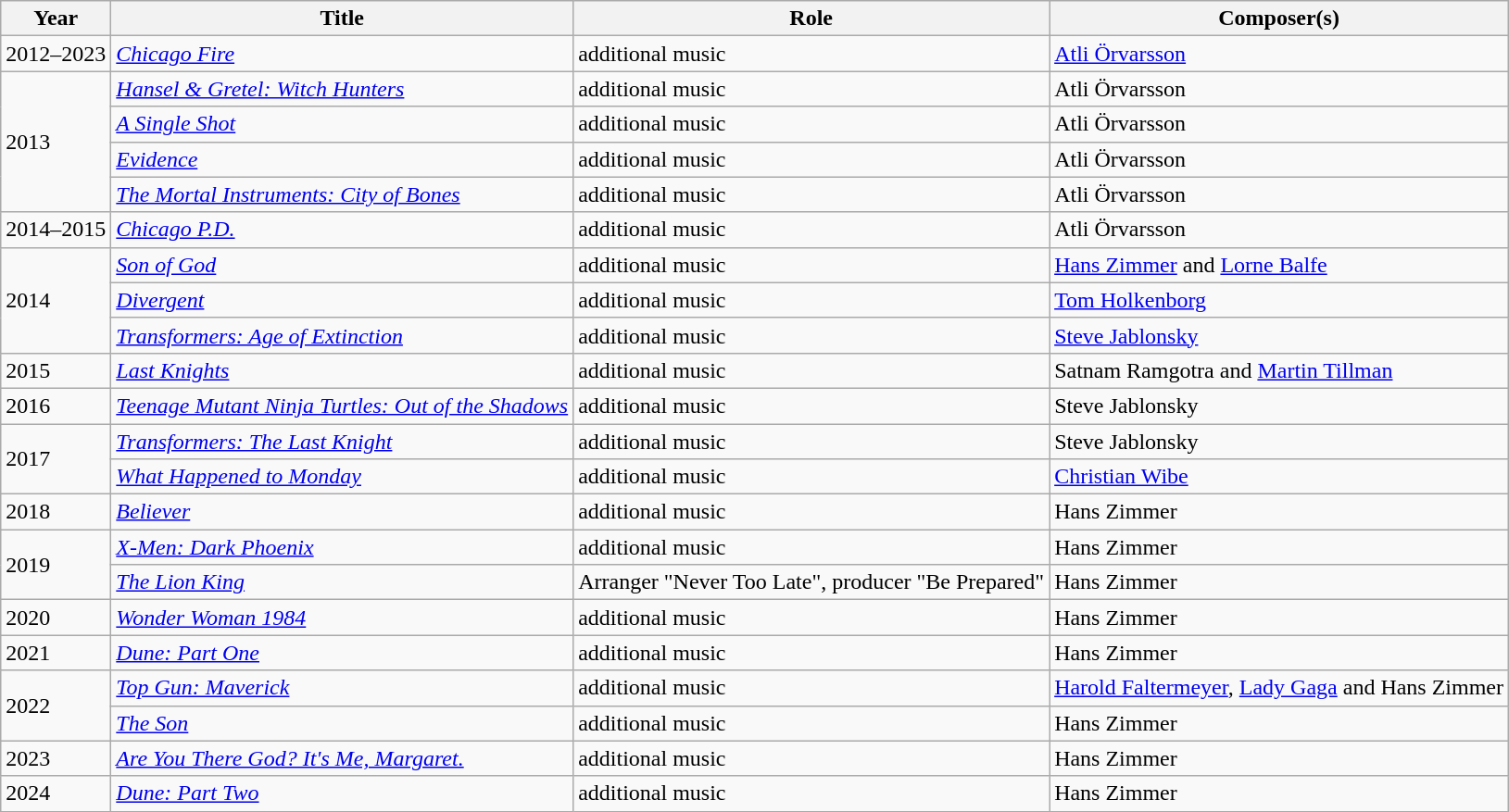<table class="wikitable">
<tr>
<th>Year</th>
<th>Title</th>
<th>Role</th>
<th>Composer(s)</th>
</tr>
<tr>
<td>2012–2023</td>
<td><em><a href='#'>Chicago Fire</a></em></td>
<td>additional music</td>
<td><a href='#'>Atli Örvarsson</a></td>
</tr>
<tr>
<td rowspan="4">2013</td>
<td><em><a href='#'>Hansel & Gretel: Witch Hunters</a></em></td>
<td>additional music</td>
<td>Atli Örvarsson</td>
</tr>
<tr>
<td><em><a href='#'>A Single Shot</a></em></td>
<td>additional music</td>
<td>Atli Örvarsson</td>
</tr>
<tr>
<td><em><a href='#'>Evidence</a></em></td>
<td>additional music</td>
<td>Atli Örvarsson</td>
</tr>
<tr>
<td><em><a href='#'>The Mortal Instruments: City of Bones</a></em></td>
<td>additional music</td>
<td>Atli Örvarsson</td>
</tr>
<tr>
<td>2014–2015</td>
<td><em><a href='#'>Chicago P.D.</a></em></td>
<td>additional music</td>
<td>Atli Örvarsson</td>
</tr>
<tr>
<td rowspan="3">2014</td>
<td><em><a href='#'>Son of God</a></em></td>
<td>additional music</td>
<td><a href='#'>Hans Zimmer</a> and <a href='#'>Lorne Balfe</a></td>
</tr>
<tr>
<td><em><a href='#'>Divergent</a></em></td>
<td>additional music</td>
<td><a href='#'>Tom Holkenborg</a></td>
</tr>
<tr>
<td><em><a href='#'>Transformers: Age of Extinction</a></em></td>
<td>additional music</td>
<td><a href='#'>Steve Jablonsky</a></td>
</tr>
<tr>
<td>2015</td>
<td><em><a href='#'>Last Knights</a></em></td>
<td>additional music</td>
<td>Satnam Ramgotra and <a href='#'>Martin Tillman</a></td>
</tr>
<tr>
<td>2016</td>
<td><em><a href='#'>Teenage Mutant Ninja Turtles: Out of the Shadows</a></em></td>
<td>additional music</td>
<td>Steve Jablonsky</td>
</tr>
<tr>
<td rowspan="2">2017</td>
<td><em><a href='#'>Transformers: The Last Knight</a></em></td>
<td>additional music</td>
<td>Steve Jablonsky</td>
</tr>
<tr>
<td><em><a href='#'>What Happened to Monday</a></em></td>
<td>additional music</td>
<td><a href='#'>Christian Wibe</a></td>
</tr>
<tr>
<td>2018</td>
<td><em><a href='#'>Believer</a></em></td>
<td>additional music</td>
<td>Hans Zimmer</td>
</tr>
<tr>
<td rowspan="2">2019</td>
<td><em><a href='#'>X-Men: Dark Phoenix</a></em></td>
<td>additional music</td>
<td>Hans Zimmer</td>
</tr>
<tr>
<td><em><a href='#'>The Lion King</a></em></td>
<td>Arranger "Never Too Late", producer "Be Prepared"</td>
<td>Hans Zimmer</td>
</tr>
<tr>
<td>2020</td>
<td><em><a href='#'>Wonder Woman 1984</a></em></td>
<td>additional music</td>
<td>Hans Zimmer</td>
</tr>
<tr>
<td>2021</td>
<td><em><a href='#'>Dune: Part One</a></em></td>
<td>additional music</td>
<td>Hans Zimmer</td>
</tr>
<tr>
<td rowspan="2">2022</td>
<td><em><a href='#'>Top Gun: Maverick</a></em></td>
<td>additional music</td>
<td><a href='#'>Harold Faltermeyer</a>, <a href='#'>Lady Gaga</a> and Hans Zimmer</td>
</tr>
<tr>
<td><em><a href='#'>The Son</a></em></td>
<td>additional music</td>
<td>Hans Zimmer</td>
</tr>
<tr>
<td>2023</td>
<td><em><a href='#'>Are You There God? It's Me, Margaret.</a></em></td>
<td>additional music</td>
<td>Hans Zimmer</td>
</tr>
<tr>
<td>2024</td>
<td><em><a href='#'>Dune: Part Two</a></em></td>
<td>additional music</td>
<td>Hans Zimmer</td>
</tr>
</table>
